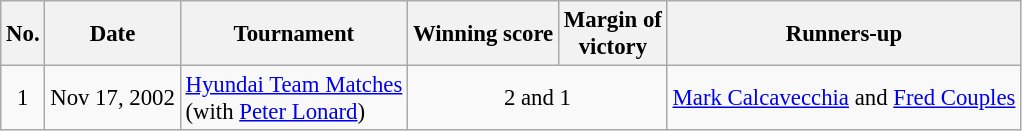<table class="wikitable" style="font-size:95%;">
<tr>
<th>No.</th>
<th>Date</th>
<th>Tournament</th>
<th>Winning score</th>
<th>Margin of<br>victory</th>
<th>Runners-up</th>
</tr>
<tr>
<td align=center>1</td>
<td align=right>Nov 17, 2002</td>
<td><a href='#'>Hyundai Team Matches</a><br>(with  <a href='#'>Peter Lonard</a>)</td>
<td colspan=2 align=center>2 and 1</td>
<td> <a href='#'>Mark Calcavecchia</a> and  <a href='#'>Fred Couples</a></td>
</tr>
</table>
